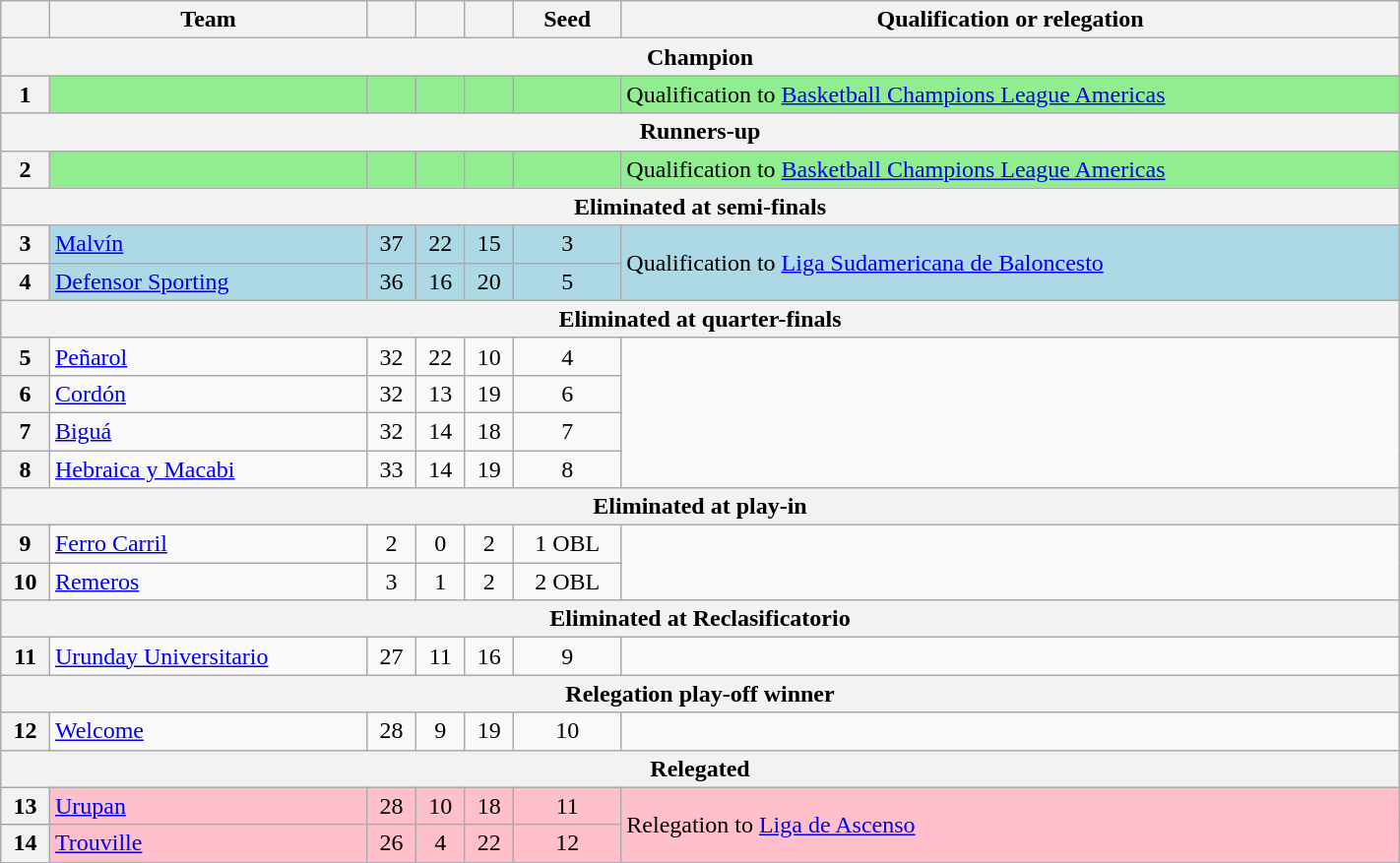<table class="wikitable" width=75% style= align:center">
<tr>
<th></th>
<th width:45%>Team</th>
<th></th>
<th></th>
<th></th>
<th>Seed</th>
<th>Qualification or relegation</th>
</tr>
<tr>
<th colspan="7">Champion</th>
</tr>
<tr bgcolor="lightgreen">
<th>1</th>
<td></td>
<td align="center"></td>
<td align="center"></td>
<td align="center"></td>
<td align="center"></td>
<td>Qualification to <a href='#'>Basketball Champions League Americas</a></td>
</tr>
<tr>
<th colspan="7">Runners-up</th>
</tr>
<tr bgcolor="lightgreen">
<th>2</th>
<td></td>
<td align="center"></td>
<td align="center"></td>
<td align="center"></td>
<td align="center"></td>
<td>Qualification to <a href='#'>Basketball Champions League Americas</a></td>
</tr>
<tr>
<th colspan="7">Eliminated at semi-finals</th>
</tr>
<tr bgcolor="lightblue">
<th>3</th>
<td><a href='#'>Malvín</a></td>
<td align="center">37</td>
<td align="center">22</td>
<td align="center">15</td>
<td align="center">3</td>
<td rowspan="2">Qualification to <a href='#'>Liga Sudamericana de Baloncesto</a></td>
</tr>
<tr bgcolor="lightblue">
<th>4</th>
<td><a href='#'>Defensor Sporting</a></td>
<td align="center">36</td>
<td align="center">16</td>
<td align="center">20</td>
<td align="center">5</td>
</tr>
<tr>
<th colspan="7">Eliminated at quarter-finals</th>
</tr>
<tr>
<th>5</th>
<td><a href='#'>Peñarol</a></td>
<td align="center">32</td>
<td align="center">22</td>
<td align="center">10</td>
<td align="center">4</td>
<td rowspan="4"></td>
</tr>
<tr>
<th>6</th>
<td><a href='#'>Cordón</a></td>
<td align="center">32</td>
<td align="center">13</td>
<td align="center">19</td>
<td align="center">6</td>
</tr>
<tr>
<th>7</th>
<td><a href='#'>Biguá</a></td>
<td align="center">32</td>
<td align="center">14</td>
<td align="center">18</td>
<td align="center">7</td>
</tr>
<tr>
<th>8</th>
<td><a href='#'>Hebraica y Macabi</a></td>
<td align="center">33</td>
<td align="center">14</td>
<td align="center">19</td>
<td align="center">8</td>
</tr>
<tr>
<th colspan="7">Eliminated at play-in</th>
</tr>
<tr>
<th>9</th>
<td><a href='#'>Ferro Carril</a></td>
<td align="center">2</td>
<td align="center">0</td>
<td align="center">2</td>
<td align="center">1 OBL</td>
<td rowspan="2"></td>
</tr>
<tr>
<th>10</th>
<td><a href='#'>Remeros</a></td>
<td align="center">3</td>
<td align="center">1</td>
<td align="center">2</td>
<td align="center">2 OBL</td>
</tr>
<tr>
<th colspan="7">Eliminated at Reclasificatorio</th>
</tr>
<tr>
<th>11</th>
<td><a href='#'>Urunday Universitario</a></td>
<td align="center">27</td>
<td align="center">11</td>
<td align="center">16</td>
<td align="center">9</td>
<td></td>
</tr>
<tr>
<th colspan="7">Relegation play-off winner</th>
</tr>
<tr>
<th>12</th>
<td><a href='#'>Welcome</a></td>
<td align="center">28</td>
<td align="center">9</td>
<td align="center">19</td>
<td align="center">10</td>
</tr>
<tr>
<th colspan="7">Relegated</th>
</tr>
<tr bgcolor="pink">
<th>13</th>
<td><a href='#'>Urupan</a></td>
<td align="center">28</td>
<td align="center">10</td>
<td align="center">18</td>
<td align="center">11</td>
<td rowspan="2">Relegation to <a href='#'>Liga de Ascenso</a></td>
</tr>
<tr bgcolor="pink">
<th>14</th>
<td><a href='#'>Trouville</a></td>
<td align="center">26</td>
<td align="center">4</td>
<td align="center">22</td>
<td align="center">12</td>
</tr>
</table>
